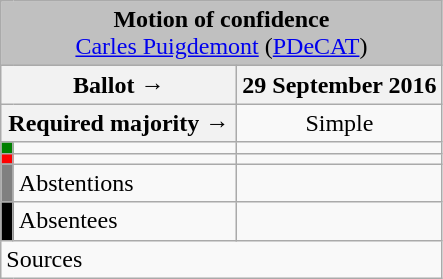<table class="wikitable" style="text-align:center;">
<tr>
<td colspan="3" align="center" bgcolor="#C0C0C0"><strong>Motion of confidence</strong><br><a href='#'>Carles Puigdemont</a> (<a href='#'>PDeCAT</a>)</td>
</tr>
<tr>
<th colspan="2" width="150px">Ballot →</th>
<th>29 September 2016</th>
</tr>
<tr>
<th colspan="2">Required majority →</th>
<td>Simple </td>
</tr>
<tr>
<th width="1px" style="background:green;"></th>
<td align="left"></td>
<td></td>
</tr>
<tr>
<th style="color:inherit;background:red;"></th>
<td align="left"></td>
<td></td>
</tr>
<tr>
<th style="color:inherit;background:gray;"></th>
<td align="left"><span>Abstentions</span></td>
<td></td>
</tr>
<tr>
<th style="color:inherit;background:black;"></th>
<td align="left"><span>Absentees</span></td>
<td></td>
</tr>
<tr>
<td align="left" colspan="3">Sources</td>
</tr>
</table>
